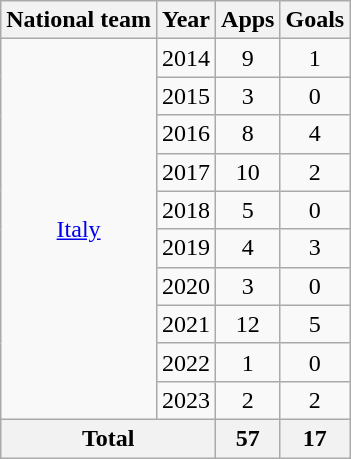<table class="wikitable" style="text-align:center">
<tr>
<th>National team</th>
<th>Year</th>
<th>Apps</th>
<th>Goals</th>
</tr>
<tr>
<td rowspan="10"><a href='#'>Italy</a></td>
<td>2014</td>
<td>9</td>
<td>1</td>
</tr>
<tr>
<td>2015</td>
<td>3</td>
<td>0</td>
</tr>
<tr>
<td>2016</td>
<td>8</td>
<td>4</td>
</tr>
<tr>
<td>2017</td>
<td>10</td>
<td>2</td>
</tr>
<tr>
<td>2018</td>
<td>5</td>
<td>0</td>
</tr>
<tr>
<td>2019</td>
<td>4</td>
<td>3</td>
</tr>
<tr>
<td>2020</td>
<td>3</td>
<td>0</td>
</tr>
<tr>
<td>2021</td>
<td>12</td>
<td>5</td>
</tr>
<tr>
<td>2022</td>
<td>1</td>
<td>0</td>
</tr>
<tr>
<td>2023</td>
<td>2</td>
<td>2</td>
</tr>
<tr>
<th colspan="2">Total</th>
<th>57</th>
<th>17</th>
</tr>
</table>
